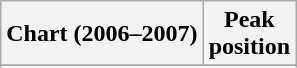<table class="wikitable sortable plainrowheaders" style="text-align:center">
<tr>
<th>Chart (2006–2007)</th>
<th>Peak<br>position</th>
</tr>
<tr>
</tr>
<tr>
</tr>
<tr>
</tr>
<tr>
</tr>
<tr>
</tr>
</table>
